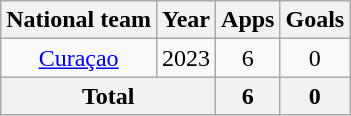<table class=wikitable style="text-align:center">
<tr>
<th>National team</th>
<th>Year</th>
<th>Apps</th>
<th>Goals</th>
</tr>
<tr>
<td><a href='#'>Curaçao</a></td>
<td>2023</td>
<td>6</td>
<td>0</td>
</tr>
<tr>
<th colspan="2">Total</th>
<th>6</th>
<th>0</th>
</tr>
</table>
